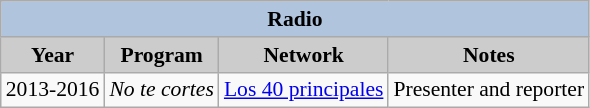<table class="wikitable" style="font-size: 90%;">
<tr>
<th colspan=4 style="background:#B0C4DE;">Radio</th>
</tr>
<tr>
<th style="background: #CCCCCC;">Year</th>
<th style="background: #CCCCCC;">Program</th>
<th style="background: #CCCCCC;">Network</th>
<th style="background: #CCCCCC;">Notes</th>
</tr>
<tr>
<td>2013-2016</td>
<td><em>No te cortes</em></td>
<td><a href='#'>Los 40 principales</a></td>
<td>Presenter and reporter</td>
</tr>
</table>
